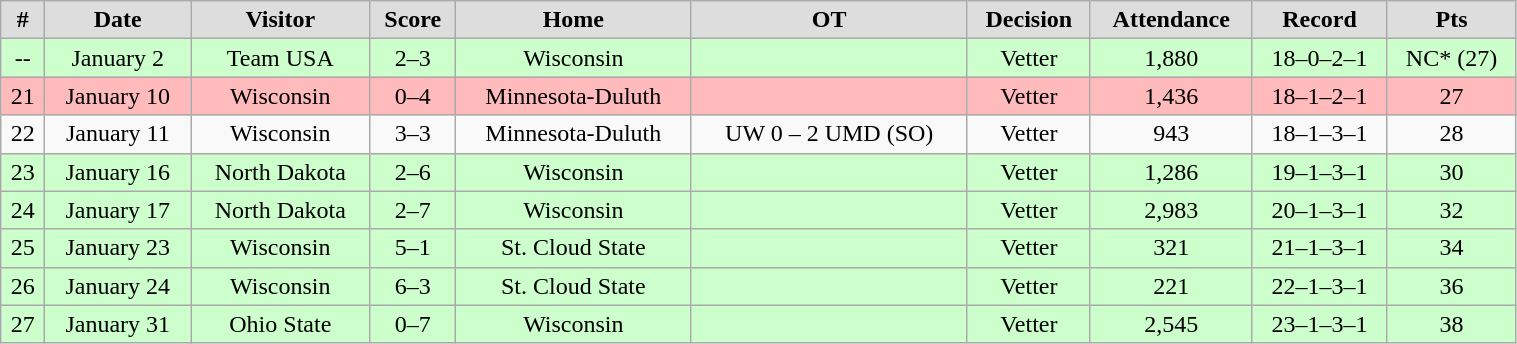<table class="wikitable" width="80%">
<tr align="center" bgcolor="#dddddd">
<td><strong>#</strong></td>
<td><strong>Date</strong></td>
<td><strong>Visitor</strong></td>
<td><strong>Score</strong></td>
<td><strong>Home</strong></td>
<td><strong>OT</strong></td>
<td><strong>Decision</strong></td>
<td><strong>Attendance</strong></td>
<td><strong>Record</strong></td>
<td><strong>Pts</strong></td>
</tr>
<tr align="center" bgcolor="ccffcc">
<td>--</td>
<td>January 2</td>
<td>Team USA</td>
<td>2–3</td>
<td>Wisconsin</td>
<td></td>
<td>Vetter</td>
<td>1,880</td>
<td>18–0–2–1</td>
<td>NC* (27)</td>
</tr>
<tr align="center" bgcolor="ffbbbb">
<td>21</td>
<td>January 10</td>
<td>Wisconsin</td>
<td>0–4</td>
<td>Minnesota-Duluth</td>
<td></td>
<td>Vetter</td>
<td>1,436</td>
<td>18–1–2–1</td>
<td>27</td>
</tr>
<tr align="center" bgcolor="">
<td>22</td>
<td>January 11</td>
<td>Wisconsin</td>
<td>3–3</td>
<td>Minnesota-Duluth</td>
<td>UW 0 – 2 UMD (SO)</td>
<td>Vetter</td>
<td>943</td>
<td>18–1–3–1</td>
<td>28</td>
</tr>
<tr align="center" bgcolor="ccffcc">
<td>23</td>
<td>January 16</td>
<td>North Dakota</td>
<td>2–6</td>
<td>Wisconsin</td>
<td></td>
<td>Vetter</td>
<td>1,286</td>
<td>19–1–3–1</td>
<td>30</td>
</tr>
<tr align="center" bgcolor="ccffcc">
<td>24</td>
<td>January 17</td>
<td>North Dakota</td>
<td>2–7</td>
<td>Wisconsin</td>
<td></td>
<td>Vetter</td>
<td>2,983</td>
<td>20–1–3–1</td>
<td>32</td>
</tr>
<tr align="center" bgcolor="ccffcc">
<td>25</td>
<td>January 23</td>
<td>Wisconsin</td>
<td>5–1</td>
<td>St. Cloud State</td>
<td></td>
<td>Vetter</td>
<td>321</td>
<td>21–1–3–1</td>
<td>34</td>
</tr>
<tr align="center" bgcolor="ccffcc">
<td>26</td>
<td>January 24</td>
<td>Wisconsin</td>
<td>6–3</td>
<td>St. Cloud State</td>
<td></td>
<td>Vetter</td>
<td>221</td>
<td>22–1–3–1</td>
<td>36</td>
</tr>
<tr align="center" bgcolor="ccffcc">
<td>27</td>
<td>January 31</td>
<td>Ohio State</td>
<td>0–7</td>
<td>Wisconsin</td>
<td></td>
<td>Vetter</td>
<td>2,545</td>
<td>23–1–3–1</td>
<td>38</td>
</tr>
</table>
